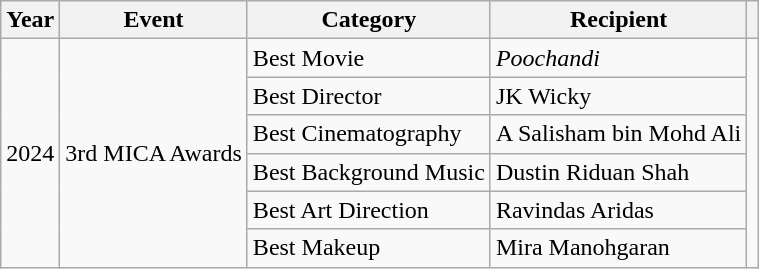<table class="wikitable">
<tr>
<th>Year</th>
<th>Event</th>
<th>Category</th>
<th>Recipient</th>
<th></th>
</tr>
<tr>
<td rowspan="6">2024</td>
<td rowspan="6">3rd MICA Awards</td>
<td>Best Movie</td>
<td><em>Poochandi</em></td>
<td rowspan="6" style="text-align:center;"></td>
</tr>
<tr>
<td>Best Director</td>
<td>JK Wicky</td>
</tr>
<tr>
<td>Best Cinematography</td>
<td>A Salisham bin Mohd Ali</td>
</tr>
<tr>
<td>Best Background Music</td>
<td>Dustin Riduan Shah</td>
</tr>
<tr>
<td>Best Art Direction</td>
<td>Ravindas Aridas</td>
</tr>
<tr>
<td>Best Makeup</td>
<td>Mira Manohgaran</td>
</tr>
</table>
